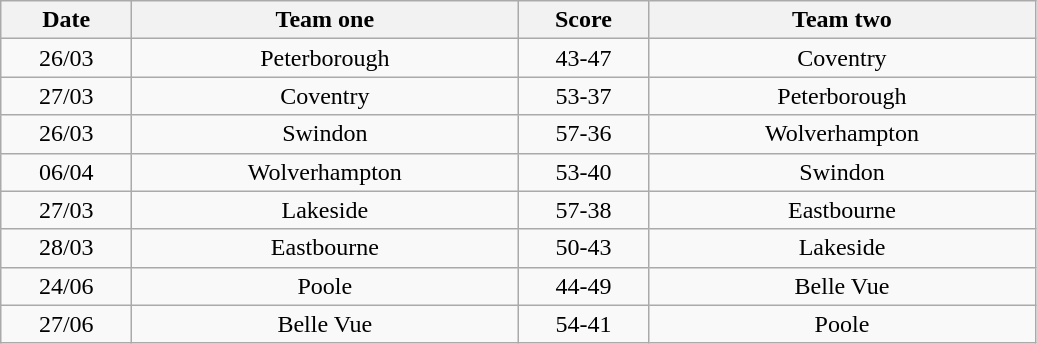<table class="wikitable" style="text-align: center">
<tr>
<th width=80>Date</th>
<th width=250>Team one</th>
<th width=80>Score</th>
<th width=250>Team two</th>
</tr>
<tr>
<td>26/03</td>
<td>Peterborough</td>
<td>43-47</td>
<td>Coventry</td>
</tr>
<tr>
<td>27/03</td>
<td>Coventry</td>
<td>53-37</td>
<td>Peterborough</td>
</tr>
<tr>
<td>26/03</td>
<td>Swindon</td>
<td>57-36</td>
<td>Wolverhampton</td>
</tr>
<tr>
<td>06/04</td>
<td>Wolverhampton</td>
<td>53-40</td>
<td>Swindon</td>
</tr>
<tr>
<td>27/03</td>
<td>Lakeside</td>
<td>57-38</td>
<td>Eastbourne</td>
</tr>
<tr>
<td>28/03</td>
<td>Eastbourne</td>
<td>50-43</td>
<td>Lakeside</td>
</tr>
<tr>
<td>24/06</td>
<td>Poole</td>
<td>44-49</td>
<td>Belle Vue</td>
</tr>
<tr>
<td>27/06</td>
<td>Belle Vue</td>
<td>54-41</td>
<td>Poole</td>
</tr>
</table>
